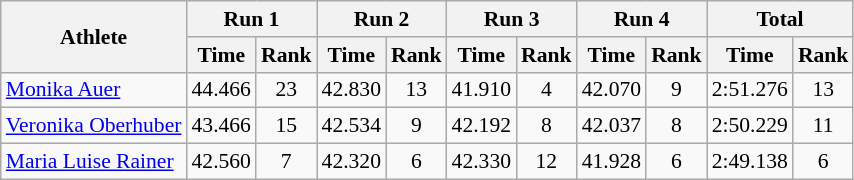<table class="wikitable" border="1" style="font-size:90%">
<tr>
<th rowspan="2">Athlete</th>
<th colspan="2">Run 1</th>
<th colspan="2">Run 2</th>
<th colspan="2">Run 3</th>
<th colspan="2">Run 4</th>
<th colspan="2">Total</th>
</tr>
<tr>
<th>Time</th>
<th>Rank</th>
<th>Time</th>
<th>Rank</th>
<th>Time</th>
<th>Rank</th>
<th>Time</th>
<th>Rank</th>
<th>Time</th>
<th>Rank</th>
</tr>
<tr>
<td><a href='#'>Monika Auer</a></td>
<td align="center">44.466</td>
<td align="center">23</td>
<td align="center">42.830</td>
<td align="center">13</td>
<td align="center">41.910</td>
<td align="center">4</td>
<td align="center">42.070</td>
<td align="center">9</td>
<td align="center">2:51.276</td>
<td align="center">13</td>
</tr>
<tr>
<td><a href='#'>Veronika Oberhuber</a></td>
<td align="center">43.466</td>
<td align="center">15</td>
<td align="center">42.534</td>
<td align="center">9</td>
<td align="center">42.192</td>
<td align="center">8</td>
<td align="center">42.037</td>
<td align="center">8</td>
<td align="center">2:50.229</td>
<td align="center">11</td>
</tr>
<tr>
<td><a href='#'>Maria Luise Rainer</a></td>
<td align="center">42.560</td>
<td align="center">7</td>
<td align="center">42.320</td>
<td align="center">6</td>
<td align="center">42.330</td>
<td align="center">12</td>
<td align="center">41.928</td>
<td align="center">6</td>
<td align="center">2:49.138</td>
<td align="center">6</td>
</tr>
</table>
